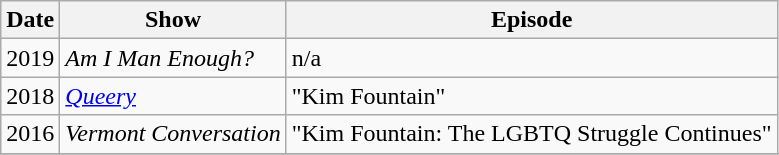<table class="wikitable">
<tr>
<th>Date</th>
<th>Show</th>
<th>Episode</th>
</tr>
<tr>
<td>2019</td>
<td><em>Am I Man Enough?</em></td>
<td>n/a</td>
</tr>
<tr>
<td>2018</td>
<td><em><a href='#'>Queery</a></em></td>
<td>"Kim Fountain"</td>
</tr>
<tr>
<td>2016</td>
<td><em>Vermont Conversation</em></td>
<td>"Kim Fountain: The LGBTQ Struggle Continues"</td>
</tr>
<tr>
</tr>
</table>
